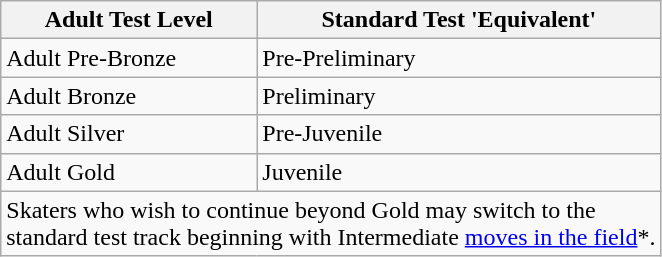<table class="wikitable">
<tr>
<th>Adult Test Level</th>
<th>Standard Test 'Equivalent'</th>
</tr>
<tr>
<td>Adult Pre-Bronze</td>
<td>Pre-Preliminary</td>
</tr>
<tr>
<td>Adult Bronze</td>
<td>Preliminary</td>
</tr>
<tr>
<td>Adult Silver</td>
<td>Pre-Juvenile</td>
</tr>
<tr>
<td>Adult Gold</td>
<td>Juvenile</td>
</tr>
<tr>
<td colspan="2">Skaters who wish to continue beyond Gold may switch to the <br>standard test track beginning with Intermediate <a href='#'>moves in the field</a>*.</td>
</tr>
</table>
